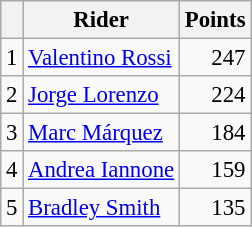<table class="wikitable" style="font-size: 95%;">
<tr>
<th></th>
<th>Rider</th>
<th>Points</th>
</tr>
<tr>
<td align=center>1</td>
<td> <a href='#'>Valentino Rossi</a></td>
<td align=right>247</td>
</tr>
<tr>
<td align=center>2</td>
<td> <a href='#'>Jorge Lorenzo</a></td>
<td align=right>224</td>
</tr>
<tr>
<td align=center>3</td>
<td> <a href='#'>Marc Márquez</a></td>
<td align=right>184</td>
</tr>
<tr>
<td align=center>4</td>
<td> <a href='#'>Andrea Iannone</a></td>
<td align=right>159</td>
</tr>
<tr>
<td align=center>5</td>
<td> <a href='#'>Bradley Smith</a></td>
<td align=right>135</td>
</tr>
</table>
